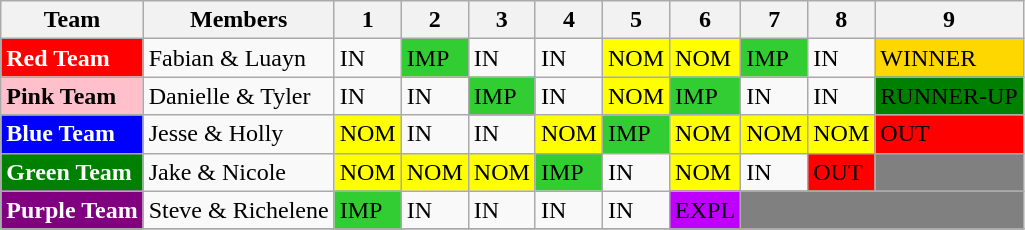<table class="wikitable">
<tr>
<th>Team</th>
<th>Members</th>
<th>1</th>
<th>2</th>
<th>3</th>
<th>4</th>
<th>5</th>
<th>6</th>
<th>7</th>
<th>8</th>
<th>9</th>
</tr>
<tr>
<td style="background-color:red; color:white"><strong>Red Team</strong></td>
<td>Fabian & Luayn</td>
<td>IN</td>
<td style="background-color:limegreen">IMP</td>
<td>IN</td>
<td>IN</td>
<td style="background-color:yellow">NOM</td>
<td style="background-color:yellow">NOM</td>
<td style="background-color:limegreen">IMP</td>
<td>IN</td>
<td style="background-color:gold">WINNER</td>
</tr>
<tr>
<td style="background-color:pink"><strong>Pink Team</strong></td>
<td>Danielle & Tyler</td>
<td>IN</td>
<td>IN</td>
<td style="background-color:limegreen">IMP</td>
<td>IN</td>
<td style="background-color:yellow">NOM</td>
<td style="background-color:limegreen">IMP</td>
<td>IN</td>
<td>IN</td>
<td style="background-color:green">RUNNER-UP</td>
</tr>
<tr>
<td style="background-color:blue; color:white"><strong>Blue Team</strong></td>
<td>Jesse & Holly</td>
<td style="background-color:yellow">NOM</td>
<td>IN</td>
<td>IN</td>
<td style="background-color:yellow">NOM</td>
<td style="background-color:limegreen">IMP</td>
<td style="background-color:yellow">NOM</td>
<td style="background-color:yellow">NOM</td>
<td style="background-color:yellow">NOM</td>
<td style="background-color:red">OUT</td>
</tr>
<tr>
<td style="background-color:green; color:white"><strong>Green Team</strong></td>
<td>Jake & Nicole</td>
<td style="background-color:yellow">NOM</td>
<td style="background-color:yellow">NOM</td>
<td style="background-color:yellow">NOM</td>
<td style="background-color:limegreen">IMP</td>
<td>IN</td>
<td style="background-color:yellow">NOM</td>
<td>IN</td>
<td style="background-color:red">OUT</td>
<td style="background-color:gray"></td>
</tr>
<tr>
<td style="background-color:purple; color:white"><strong>Purple Team</strong></td>
<td>Steve & Richelene</td>
<td style="background-color:limegreen">IMP</td>
<td>IN</td>
<td>IN</td>
<td>IN</td>
<td>IN</td>
<td style="background-color:#BF00FF">EXPL</td>
<td colspan="3" style="background-color:gray"></td>
</tr>
<tr>
</tr>
</table>
